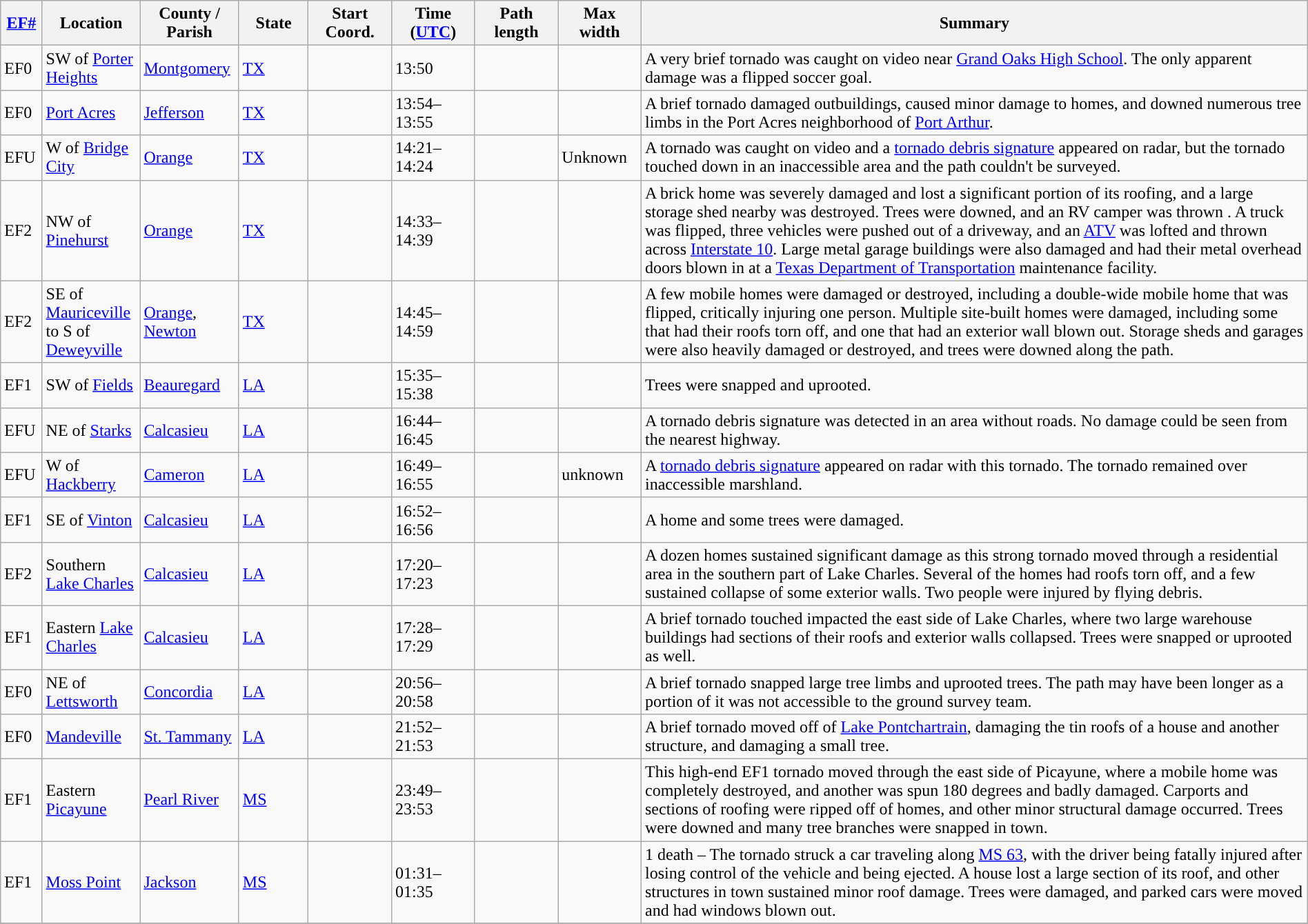<table class="wikitable sortable" style="width:100%;">
<tr>
<th scope="col"  style="width:3%; text-align:center;"><a href='#'>EF#</a></th>
<th scope="col"  style="width:7%; text-align:center;" class="unsortable">Location</th>
<th scope="col"  style="width:6%; text-align:center;" class="unsortable">County / Parish</th>
<th scope="col"  style="width:5%; text-align:center;">State</th>
<th scope="col"  style="width:6%; text-align:center;">Start Coord.</th>
<th scope="col"  style="width:6%; text-align:center;">Time (<a href='#'>UTC</a>)</th>
<th scope="col"  style="width:6%; text-align:center;">Path length</th>
<th scope="col"  style="width:6%; text-align:center;">Max width</th>
<th scope="col" class="unsortable" style="width:48%; text-align:center;">Summary</th>
</tr>
<tr>
<td>EF0</td>
<td>SW of <a href='#'>Porter Heights</a></td>
<td><a href='#'>Montgomery</a></td>
<td><a href='#'>TX</a></td>
<td></td>
<td>13:50</td>
<td></td>
<td></td>
<td>A very brief tornado was caught on video near <a href='#'>Grand Oaks High School</a>. The only apparent damage was a flipped soccer goal.</td>
</tr>
<tr>
<td>EF0</td>
<td><a href='#'>Port Acres</a></td>
<td><a href='#'>Jefferson</a></td>
<td><a href='#'>TX</a></td>
<td></td>
<td>13:54–13:55</td>
<td></td>
<td></td>
<td>A brief tornado damaged outbuildings, caused minor damage to homes, and downed numerous tree limbs in the Port Acres neighborhood of <a href='#'>Port Arthur</a>.</td>
</tr>
<tr>
<td>EFU</td>
<td>W of <a href='#'>Bridge City</a></td>
<td><a href='#'>Orange</a></td>
<td><a href='#'>TX</a></td>
<td></td>
<td>14:21–14:24</td>
<td></td>
<td>Unknown</td>
<td>A tornado was caught on video and a <a href='#'>tornado debris signature</a> appeared on radar, but the tornado touched down in an inaccessible area and the path couldn't be surveyed.</td>
</tr>
<tr>
<td>EF2</td>
<td>NW of <a href='#'>Pinehurst</a></td>
<td><a href='#'>Orange</a></td>
<td><a href='#'>TX</a></td>
<td></td>
<td>14:33–14:39</td>
<td></td>
<td></td>
<td>A brick home was severely damaged and lost a significant portion of its roofing, and a large storage shed nearby was destroyed. Trees were downed, and an RV camper was thrown . A truck was flipped, three vehicles were pushed out of a driveway, and an <a href='#'>ATV</a> was lofted and thrown across <a href='#'>Interstate 10</a>. Large metal garage buildings were also damaged and had their metal overhead doors blown in at a <a href='#'>Texas Department of Transportation</a> maintenance facility.</td>
</tr>
<tr>
<td>EF2</td>
<td>SE of <a href='#'>Mauriceville</a> to S of <a href='#'>Deweyville</a></td>
<td><a href='#'>Orange</a>, <a href='#'>Newton</a></td>
<td><a href='#'>TX</a></td>
<td></td>
<td>14:45–14:59</td>
<td></td>
<td></td>
<td>A few mobile homes were damaged or destroyed, including a double-wide mobile home that was flipped, critically injuring one person. Multiple site-built homes were damaged, including some that had their roofs torn off, and one that had an exterior wall blown out. Storage sheds and garages were also heavily damaged or destroyed, and trees were downed along the path.</td>
</tr>
<tr>
<td>EF1</td>
<td>SW of <a href='#'>Fields</a></td>
<td><a href='#'>Beauregard</a></td>
<td><a href='#'>LA</a></td>
<td></td>
<td>15:35–15:38</td>
<td></td>
<td></td>
<td>Trees were snapped and uprooted.</td>
</tr>
<tr>
<td>EFU</td>
<td>NE of <a href='#'>Starks</a></td>
<td><a href='#'>Calcasieu</a></td>
<td><a href='#'>LA</a></td>
<td></td>
<td>16:44–16:45</td>
<td></td>
<td></td>
<td>A tornado debris signature was detected in an area without roads. No damage could be seen from the nearest highway.</td>
</tr>
<tr>
<td>EFU</td>
<td>W of <a href='#'>Hackberry</a></td>
<td><a href='#'>Cameron</a></td>
<td><a href='#'>LA</a></td>
<td></td>
<td>16:49–16:55</td>
<td></td>
<td>unknown</td>
<td>A <a href='#'>tornado debris signature</a> appeared on radar with this tornado. The tornado remained over inaccessible marshland.</td>
</tr>
<tr>
<td>EF1</td>
<td>SE of <a href='#'>Vinton</a></td>
<td><a href='#'>Calcasieu</a></td>
<td><a href='#'>LA</a></td>
<td></td>
<td>16:52–16:56</td>
<td></td>
<td></td>
<td>A home and some trees were damaged.</td>
</tr>
<tr>
<td>EF2</td>
<td>Southern <a href='#'>Lake Charles</a></td>
<td><a href='#'>Calcasieu</a></td>
<td><a href='#'>LA</a></td>
<td></td>
<td>17:20–17:23</td>
<td></td>
<td></td>
<td>A dozen homes sustained significant damage as this strong tornado moved through a residential area in the southern part of Lake Charles. Several of the homes had roofs torn off, and a few sustained collapse of some exterior walls. Two people were injured by flying debris.</td>
</tr>
<tr>
<td>EF1</td>
<td>Eastern <a href='#'>Lake Charles</a></td>
<td><a href='#'>Calcasieu</a></td>
<td><a href='#'>LA</a></td>
<td></td>
<td>17:28–17:29</td>
<td></td>
<td></td>
<td>A brief tornado touched impacted the east side of Lake Charles, where two large warehouse buildings had sections of their roofs and exterior walls collapsed. Trees were snapped or uprooted as well.</td>
</tr>
<tr>
<td>EF0</td>
<td>NE of <a href='#'>Lettsworth</a></td>
<td><a href='#'>Concordia</a></td>
<td><a href='#'>LA</a></td>
<td></td>
<td>20:56–20:58</td>
<td></td>
<td></td>
<td>A brief tornado snapped large tree limbs and uprooted trees. The path may have been longer as a portion of it was not accessible to the ground survey team.</td>
</tr>
<tr>
<td>EF0</td>
<td><a href='#'>Mandeville</a></td>
<td><a href='#'>St. Tammany</a></td>
<td><a href='#'>LA</a></td>
<td></td>
<td>21:52–21:53</td>
<td></td>
<td></td>
<td>A brief tornado moved off of <a href='#'>Lake Pontchartrain</a>, damaging the tin roofs of a house and another structure, and damaging a small tree.</td>
</tr>
<tr>
<td>EF1</td>
<td>Eastern <a href='#'>Picayune</a></td>
<td><a href='#'>Pearl River</a></td>
<td><a href='#'>MS</a></td>
<td></td>
<td>23:49–23:53</td>
<td></td>
<td></td>
<td>This high-end EF1 tornado moved through the east side of Picayune, where a mobile home was completely destroyed, and another was spun 180 degrees and badly damaged. Carports and sections of roofing were ripped off of homes, and other minor structural damage occurred. Trees were downed and many tree branches were snapped in town.</td>
</tr>
<tr>
<td>EF1</td>
<td><a href='#'>Moss Point</a></td>
<td><a href='#'>Jackson</a></td>
<td><a href='#'>MS</a></td>
<td></td>
<td>01:31–01:35</td>
<td></td>
<td></td>
<td>1 death – The tornado struck a car traveling along <a href='#'>MS 63</a>, with the driver being fatally injured after losing control of the vehicle and being ejected. A house lost a large section of its roof, and other structures in town sustained minor roof damage. Trees were damaged, and parked cars were moved and had windows blown out.</td>
</tr>
<tr>
</tr>
</table>
